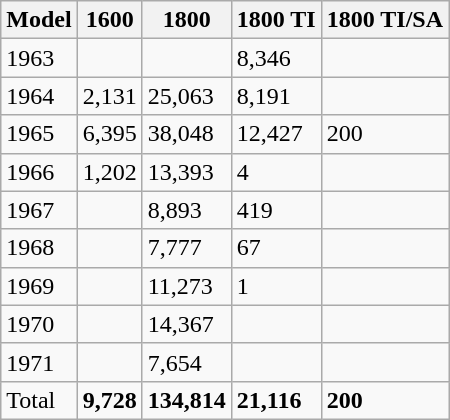<table class="wikitable">
<tr>
<th>Model</th>
<th>1600</th>
<th>1800</th>
<th>1800 TI</th>
<th>1800 TI/SA</th>
</tr>
<tr>
<td>1963</td>
<td></td>
<td></td>
<td>8,346</td>
<td></td>
</tr>
<tr>
<td>1964</td>
<td>2,131</td>
<td>25,063</td>
<td>8,191</td>
<td></td>
</tr>
<tr>
<td>1965</td>
<td>6,395</td>
<td>38,048</td>
<td>12,427</td>
<td>200</td>
</tr>
<tr>
<td>1966</td>
<td>1,202</td>
<td>13,393</td>
<td>4</td>
<td></td>
</tr>
<tr>
<td>1967</td>
<td></td>
<td>8,893</td>
<td>419</td>
<td></td>
</tr>
<tr>
<td>1968</td>
<td></td>
<td>7,777</td>
<td>67</td>
<td></td>
</tr>
<tr>
<td>1969</td>
<td></td>
<td>11,273</td>
<td>1</td>
<td></td>
</tr>
<tr>
<td>1970</td>
<td></td>
<td>14,367</td>
<td></td>
<td></td>
</tr>
<tr>
<td>1971</td>
<td></td>
<td>7,654</td>
<td></td>
<td></td>
</tr>
<tr>
<td>Total</td>
<td><strong>9,728</strong></td>
<td><strong>134,814</strong></td>
<td><strong>21,116</strong></td>
<td><strong>200</strong></td>
</tr>
</table>
